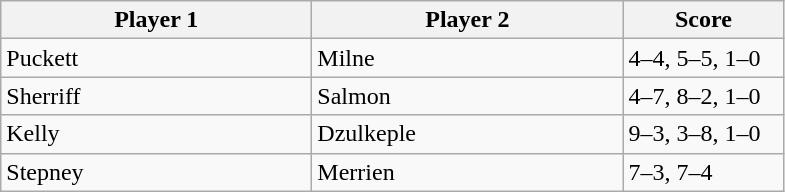<table class="wikitable" style="font-size: 100%">
<tr>
<th width=200>Player 1</th>
<th width=200>Player 2</th>
<th width=100>Score</th>
</tr>
<tr>
<td>Puckett</td>
<td>Milne</td>
<td>4–4, 5–5, 1–0</td>
</tr>
<tr>
<td>Sherriff</td>
<td>Salmon</td>
<td>4–7, 8–2, 1–0</td>
</tr>
<tr>
<td>Kelly</td>
<td>Dzulkeple</td>
<td>9–3, 3–8, 1–0</td>
</tr>
<tr>
<td>Stepney</td>
<td>Merrien</td>
<td>7–3, 7–4</td>
</tr>
</table>
